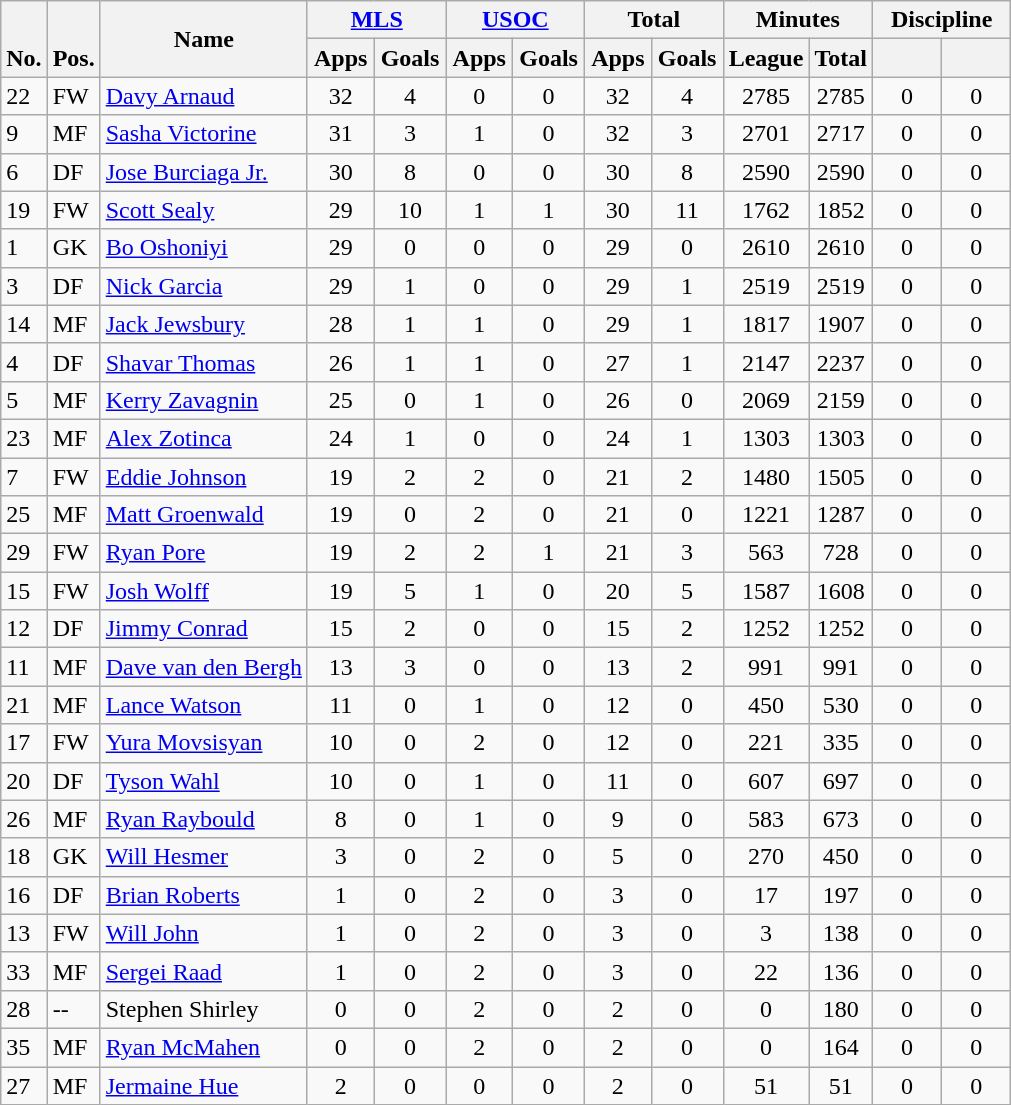<table class="wikitable" style="text-align:center">
<tr>
<th rowspan="2" valign="bottom">No.</th>
<th rowspan="2" valign="bottom">Pos.</th>
<th rowspan="2">Name</th>
<th colspan="2" width="85"><a href='#'>MLS</a></th>
<th colspan="2" width="85"><a href='#'>USOC</a></th>
<th colspan="2" width="85">Total</th>
<th colspan="2" width="85">Minutes</th>
<th colspan="2" width="85">Discipline</th>
</tr>
<tr>
<th>Apps</th>
<th>Goals</th>
<th>Apps</th>
<th>Goals</th>
<th>Apps</th>
<th>Goals</th>
<th>League</th>
<th>Total</th>
<th></th>
<th></th>
</tr>
<tr>
<td align="left">22</td>
<td align="left">FW</td>
<td align="left"> <a href='#'>Davy Arnaud</a></td>
<td>32</td>
<td>4</td>
<td>0</td>
<td>0</td>
<td>32</td>
<td>4</td>
<td>2785</td>
<td>2785</td>
<td>0</td>
<td>0</td>
</tr>
<tr>
<td align="left">9</td>
<td align="left">MF</td>
<td align="left"> <a href='#'>Sasha Victorine</a></td>
<td>31</td>
<td>3</td>
<td>1</td>
<td>0</td>
<td>32</td>
<td>3</td>
<td>2701</td>
<td>2717</td>
<td>0</td>
<td>0</td>
</tr>
<tr>
<td align="left">6</td>
<td align="left">DF</td>
<td align="left"> <a href='#'>Jose Burciaga Jr.</a></td>
<td>30</td>
<td>8</td>
<td>0</td>
<td>0</td>
<td>30</td>
<td>8</td>
<td>2590</td>
<td>2590</td>
<td>0</td>
<td>0</td>
</tr>
<tr>
<td align="left">19</td>
<td align="left">FW</td>
<td align="left"> <a href='#'>Scott Sealy</a></td>
<td>29</td>
<td>10</td>
<td>1</td>
<td>1</td>
<td>30</td>
<td>11</td>
<td>1762</td>
<td>1852</td>
<td>0</td>
<td>0</td>
</tr>
<tr>
<td align="left">1</td>
<td align="left">GK</td>
<td align="left"> <a href='#'>Bo Oshoniyi</a></td>
<td>29</td>
<td>0</td>
<td>0</td>
<td>0</td>
<td>29</td>
<td>0</td>
<td>2610</td>
<td>2610</td>
<td>0</td>
<td>0</td>
</tr>
<tr>
<td align="left">3</td>
<td align="left">DF</td>
<td align="left"> <a href='#'>Nick Garcia</a></td>
<td>29</td>
<td>1</td>
<td>0</td>
<td>0</td>
<td>29</td>
<td>1</td>
<td>2519</td>
<td>2519</td>
<td>0</td>
<td>0</td>
</tr>
<tr>
<td align="left">14</td>
<td align="left">MF</td>
<td align="left"> <a href='#'>Jack Jewsbury</a></td>
<td>28</td>
<td>1</td>
<td>1</td>
<td>0</td>
<td>29</td>
<td>1</td>
<td>1817</td>
<td>1907</td>
<td>0</td>
<td>0</td>
</tr>
<tr>
<td align="left">4</td>
<td align="left">DF</td>
<td align="left"> <a href='#'>Shavar Thomas</a></td>
<td>26</td>
<td>1</td>
<td>1</td>
<td>0</td>
<td>27</td>
<td>1</td>
<td>2147</td>
<td>2237</td>
<td>0</td>
<td>0</td>
</tr>
<tr>
<td align="left">5</td>
<td align="left">MF</td>
<td align="left"> <a href='#'>Kerry Zavagnin</a></td>
<td>25</td>
<td>0</td>
<td>1</td>
<td>0</td>
<td>26</td>
<td>0</td>
<td>2069</td>
<td>2159</td>
<td>0</td>
<td>0</td>
</tr>
<tr>
<td align="left">23</td>
<td align="left">MF</td>
<td align="left"> <a href='#'>Alex Zotinca</a></td>
<td>24</td>
<td>1</td>
<td>0</td>
<td>0</td>
<td>24</td>
<td>1</td>
<td>1303</td>
<td>1303</td>
<td>0</td>
<td>0</td>
</tr>
<tr>
<td align="left">7</td>
<td align="left">FW</td>
<td align="left"> <a href='#'>Eddie Johnson</a></td>
<td>19</td>
<td>2</td>
<td>2</td>
<td>0</td>
<td>21</td>
<td>2</td>
<td>1480</td>
<td>1505</td>
<td>0</td>
<td>0</td>
</tr>
<tr>
<td align="left">25</td>
<td align="left">MF</td>
<td align="left"> <a href='#'>Matt Groenwald</a></td>
<td>19</td>
<td>0</td>
<td>2</td>
<td>0</td>
<td>21</td>
<td>0</td>
<td>1221</td>
<td>1287</td>
<td>0</td>
<td>0</td>
</tr>
<tr>
<td align="left">29</td>
<td align="left">FW</td>
<td align="left"> <a href='#'>Ryan Pore</a></td>
<td>19</td>
<td>2</td>
<td>2</td>
<td>1</td>
<td>21</td>
<td>3</td>
<td>563</td>
<td>728</td>
<td>0</td>
<td>0</td>
</tr>
<tr>
<td align="left">15</td>
<td align="left">FW</td>
<td align="left"> <a href='#'>Josh Wolff</a></td>
<td>19</td>
<td>5</td>
<td>1</td>
<td>0</td>
<td>20</td>
<td>5</td>
<td>1587</td>
<td>1608</td>
<td>0</td>
<td>0</td>
</tr>
<tr>
<td align="left">12</td>
<td align="left">DF</td>
<td align="left"> <a href='#'>Jimmy Conrad</a></td>
<td>15</td>
<td>2</td>
<td>0</td>
<td>0</td>
<td>15</td>
<td>2</td>
<td>1252</td>
<td>1252</td>
<td>0</td>
<td>0</td>
</tr>
<tr>
<td align="left">11</td>
<td align="left">MF</td>
<td align="left"> <a href='#'>Dave van den Bergh</a></td>
<td>13</td>
<td>3</td>
<td>0</td>
<td>0</td>
<td>13</td>
<td>2</td>
<td>991</td>
<td>991</td>
<td>0</td>
<td>0</td>
</tr>
<tr>
<td align="left">21</td>
<td align="left">MF</td>
<td align="left"> <a href='#'>Lance Watson</a></td>
<td>11</td>
<td>0</td>
<td>1</td>
<td>0</td>
<td>12</td>
<td>0</td>
<td>450</td>
<td>530</td>
<td>0</td>
<td>0</td>
</tr>
<tr>
<td align="left">17</td>
<td align="left">FW</td>
<td align="left"> <a href='#'>Yura Movsisyan</a></td>
<td>10</td>
<td>0</td>
<td>2</td>
<td>0</td>
<td>12</td>
<td>0</td>
<td>221</td>
<td>335</td>
<td>0</td>
<td>0</td>
</tr>
<tr>
<td align="left">20</td>
<td align="left">DF</td>
<td align="left"> <a href='#'>Tyson Wahl</a></td>
<td>10</td>
<td>0</td>
<td>1</td>
<td>0</td>
<td>11</td>
<td>0</td>
<td>607</td>
<td>697</td>
<td>0</td>
<td>0</td>
</tr>
<tr>
<td align="left">26</td>
<td align="left">MF</td>
<td align="left"> <a href='#'>Ryan Raybould</a></td>
<td>8</td>
<td>0</td>
<td>1</td>
<td>0</td>
<td>9</td>
<td>0</td>
<td>583</td>
<td>673</td>
<td>0</td>
<td>0</td>
</tr>
<tr>
<td align="left">18</td>
<td align="left">GK</td>
<td align="left"> <a href='#'>Will Hesmer</a></td>
<td>3</td>
<td>0</td>
<td>2</td>
<td>0</td>
<td>5</td>
<td>0</td>
<td>270</td>
<td>450</td>
<td>0</td>
<td>0</td>
</tr>
<tr>
<td align="left">16</td>
<td align="left">DF</td>
<td align="left"> <a href='#'>Brian Roberts</a></td>
<td>1</td>
<td>0</td>
<td>2</td>
<td>0</td>
<td>3</td>
<td>0</td>
<td>17</td>
<td>197</td>
<td>0</td>
<td>0</td>
</tr>
<tr>
<td align="left">13</td>
<td align="left">FW</td>
<td align="left"> <a href='#'>Will John</a></td>
<td>1</td>
<td>0</td>
<td>2</td>
<td>0</td>
<td>3</td>
<td>0</td>
<td>3</td>
<td>138</td>
<td>0</td>
<td>0</td>
</tr>
<tr>
<td align="left">33</td>
<td align="left">MF</td>
<td align="left"> <a href='#'>Sergei Raad</a></td>
<td>1</td>
<td>0</td>
<td>2</td>
<td>0</td>
<td>3</td>
<td>0</td>
<td>22</td>
<td>136</td>
<td>0</td>
<td>0</td>
</tr>
<tr>
<td align="left">28</td>
<td align="left">--</td>
<td align="left"> Stephen Shirley</td>
<td>0</td>
<td>0</td>
<td>2</td>
<td>0</td>
<td>2</td>
<td>0</td>
<td>0</td>
<td>180</td>
<td>0</td>
<td>0</td>
</tr>
<tr>
<td align="left">35</td>
<td align="left">MF</td>
<td align="left"> <a href='#'>Ryan McMahen</a></td>
<td>0</td>
<td>0</td>
<td>2</td>
<td>0</td>
<td>2</td>
<td>0</td>
<td>0</td>
<td>164</td>
<td>0</td>
<td>0</td>
</tr>
<tr>
<td align="left">27</td>
<td align="left">MF</td>
<td align="left"> <a href='#'>Jermaine Hue</a></td>
<td>2</td>
<td>0</td>
<td>0</td>
<td>0</td>
<td>2</td>
<td>0</td>
<td>51</td>
<td>51</td>
<td>0</td>
<td>0</td>
</tr>
</table>
